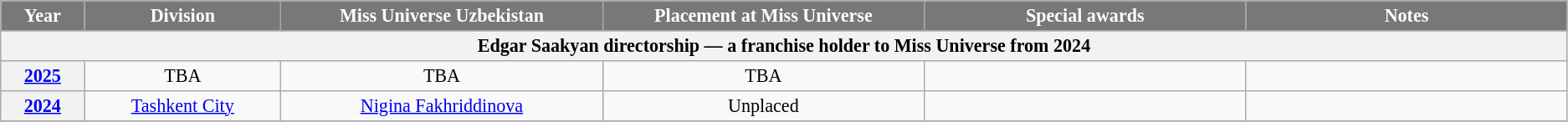<table class="wikitable" style="font-size: 92%; text-align:center">
<tr>
<th width="60" style="background-color:#787878;color:#FFFFFF;">Year</th>
<th width="150" style="background-color:#787878;color:#FFFFFF;">Division</th>
<th width="250" style="background-color:#787878;color:#FFFFFF;">Miss Universe Uzbekistan</th>
<th width="250" style="background-color:#787878;color:#FFFFFF;">Placement at Miss Universe</th>
<th width="250" style="background-color:#787878;color:#FFFFFF;">Special awards</th>
<th width="250" style="background-color:#787878;color:#FFFFFF;">Notes</th>
</tr>
<tr style="background-color:#FFFF99;">
</tr>
<tr>
<th colspan="6">Edgar Saakyan directorship — a franchise holder to Miss Universe from 2024</th>
</tr>
<tr>
<th><a href='#'>2025</a></th>
<td>TBA</td>
<td>TBA</td>
<td>TBA</td>
<td></td>
<td></td>
</tr>
<tr>
<th><a href='#'>2024</a></th>
<td><a href='#'>Tashkent City</a></td>
<td><a href='#'>Nigina Fakhriddinova</a></td>
<td>Unplaced</td>
<td></td>
<td></td>
</tr>
<tr>
</tr>
</table>
